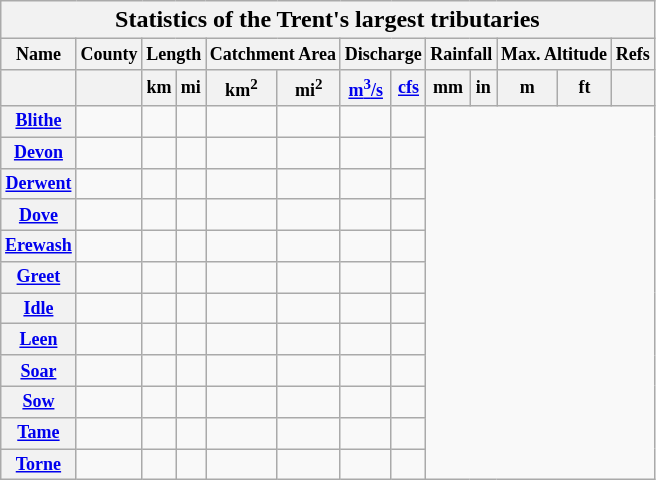<table class="wikitable sortable">
<tr>
<th colspan=13>Statistics of the Trent's largest tributaries</th>
</tr>
<tr style="font-size:9pt">
<th>Name</th>
<th>County</th>
<th colspan=2>Length</th>
<th colspan=2>Catchment Area</th>
<th colspan=2>Discharge</th>
<th colspan=2>Rainfall</th>
<th colspan=2>Max. Altitude</th>
<th>Refs</th>
</tr>
<tr style="font-size:9pt">
<th></th>
<th></th>
<th>km</th>
<th>mi</th>
<th>km<sup>2</sup></th>
<th>mi<sup>2</sup></th>
<th><a href='#'>m<sup>3</sup>/s</a></th>
<th><a href='#'>cfs</a></th>
<th>mm</th>
<th>in</th>
<th>m</th>
<th>ft</th>
<th></th>
</tr>
<tr style="font-size:9pt">
<th scope=row><a href='#'>Blithe</a></th>
<td></td>
<td></td>
<td></td>
<td></td>
<td></td>
<td></td>
<td></td>
</tr>
<tr style="font-size:9pt">
<th scope=row><a href='#'>Devon</a></th>
<td></td>
<td></td>
<td></td>
<td></td>
<td></td>
<td></td>
<td></td>
</tr>
<tr style="font-size:9pt">
<th scope=row><a href='#'>Derwent</a></th>
<td></td>
<td></td>
<td></td>
<td></td>
<td></td>
<td></td>
<td></td>
</tr>
<tr style="font-size:9pt">
<th scope=row><a href='#'>Dove</a></th>
<td></td>
<td></td>
<td></td>
<td></td>
<td></td>
<td></td>
<td></td>
</tr>
<tr style="font-size:9pt">
<th scope=row><a href='#'>Erewash</a></th>
<td></td>
<td></td>
<td></td>
<td></td>
<td></td>
<td></td>
<td></td>
</tr>
<tr style="font-size:9pt">
<th scope=row><a href='#'>Greet</a></th>
<td></td>
<td></td>
<td></td>
<td></td>
<td></td>
<td></td>
<td></td>
</tr>
<tr style="font-size:9pt">
<th scope=row><a href='#'>Idle</a></th>
<td></td>
<td></td>
<td></td>
<td></td>
<td></td>
<td></td>
<td></td>
</tr>
<tr style="font-size:9pt">
<th scope=row><a href='#'>Leen</a></th>
<td></td>
<td></td>
<td></td>
<td></td>
<td></td>
<td></td>
<td></td>
</tr>
<tr style="font-size:9pt">
<th scope=row><a href='#'>Soar</a></th>
<td></td>
<td></td>
<td></td>
<td></td>
<td></td>
<td></td>
<td></td>
</tr>
<tr style="font-size:9pt">
<th scope=row><a href='#'>Sow</a></th>
<td></td>
<td></td>
<td></td>
<td></td>
<td></td>
<td></td>
<td></td>
</tr>
<tr style="font-size:9pt">
<th scope=row><a href='#'>Tame</a></th>
<td></td>
<td></td>
<td></td>
<td></td>
<td></td>
<td></td>
<td></td>
</tr>
<tr style="font-size:9pt">
<th scope=row><a href='#'>Torne</a></th>
<td></td>
<td></td>
<td></td>
<td></td>
<td></td>
<td></td>
<td></td>
</tr>
</table>
